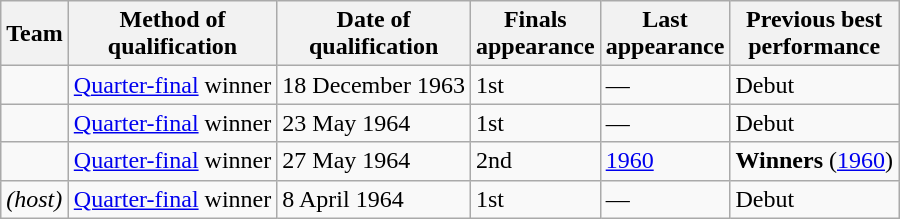<table class="wikitable sortable">
<tr>
<th>Team</th>
<th>Method of<br>qualification</th>
<th>Date of<br>qualification</th>
<th data-sort-type="number">Finals<br>appearance</th>
<th>Last<br>appearance</th>
<th>Previous best<br>performance</th>
</tr>
<tr>
<td style="white-space:nowrap"></td>
<td><a href='#'>Quarter-final</a> winner</td>
<td>18 December 1963</td>
<td>1st</td>
<td>—</td>
<td data-sort-value="99">Debut</td>
</tr>
<tr>
<td style="white-space:nowrap"></td>
<td><a href='#'>Quarter-final</a> winner</td>
<td>23 May 1964</td>
<td>1st</td>
<td>—</td>
<td data-sort-value="99">Debut</td>
</tr>
<tr>
<td style="white-space:nowrap"></td>
<td><a href='#'>Quarter-final</a> winner</td>
<td>27 May 1964</td>
<td>2nd</td>
<td><a href='#'>1960</a></td>
<td data-sort-value="1"><strong>Winners</strong> (<a href='#'>1960</a>)</td>
</tr>
<tr>
<td style="white-space:nowrap"> <em>(host)</em></td>
<td><a href='#'>Quarter-final</a> winner</td>
<td>8 April 1964</td>
<td>1st</td>
<td>—</td>
<td data-sort-value="99">Debut</td>
</tr>
</table>
